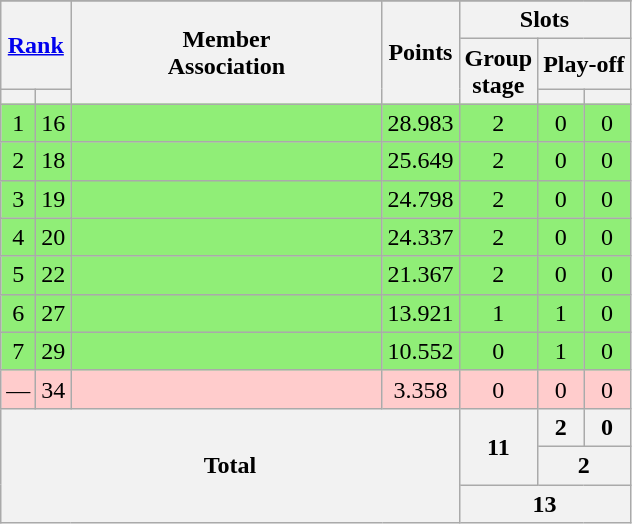<table class="wikitable" style="text-align:center">
<tr>
</tr>
<tr>
<th colspan=2 rowspan=2><a href='#'>Rank</a></th>
<th rowspan=3 width=200>Member<br>Association</th>
<th rowspan=3>Points</th>
<th colspan=4>Slots</th>
</tr>
<tr>
<th rowspan=2>Group<br>stage</th>
<th colspan=3>Play-off</th>
</tr>
<tr>
<th></th>
<th></th>
<th></th>
<th></th>
</tr>
<tr bgcolor=#90ee77>
<td>1</td>
<td>16</td>
<td align=left></td>
<td>28.983</td>
<td>2</td>
<td>0</td>
<td>0</td>
</tr>
<tr bgcolor=#90ee77>
<td>2</td>
<td>18</td>
<td align=left></td>
<td>25.649</td>
<td>2</td>
<td>0</td>
<td>0</td>
</tr>
<tr bgcolor=#90ee77>
<td>3</td>
<td>19</td>
<td align=left></td>
<td>24.798</td>
<td>2</td>
<td>0</td>
<td>0</td>
</tr>
<tr bgcolor=#90ee77>
<td>4</td>
<td>20</td>
<td align=left></td>
<td>24.337</td>
<td>2</td>
<td>0</td>
<td>0</td>
</tr>
<tr bgcolor=#90ee77>
<td>5</td>
<td>22</td>
<td align=left></td>
<td>21.367</td>
<td>2</td>
<td>0</td>
<td>0</td>
</tr>
<tr bgcolor=#90ee77>
<td>6</td>
<td>27</td>
<td align=left></td>
<td>13.921</td>
<td>1</td>
<td>1</td>
<td>0</td>
</tr>
<tr bgcolor=#90ee77>
<td>7</td>
<td>29</td>
<td align=left></td>
<td>10.552</td>
<td>0</td>
<td>1</td>
<td>0</td>
</tr>
<tr bgcolor=#ffcccc>
<td>—</td>
<td>34</td>
<td align=left></td>
<td>3.358</td>
<td>0</td>
<td>0</td>
<td>0</td>
</tr>
<tr>
<th colspan=4 rowspan=3>Total</th>
<th rowspan=2>11</th>
<th>2</th>
<th>0</th>
</tr>
<tr>
<th colspan=3>2</th>
</tr>
<tr>
<th colspan=4>13</th>
</tr>
</table>
